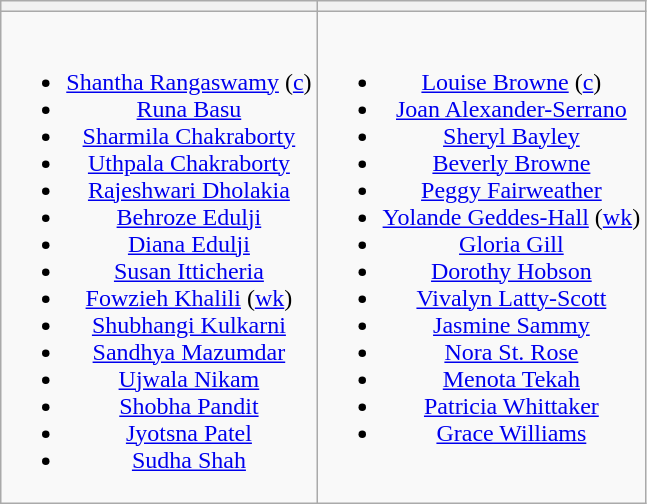<table class="wikitable" style="text-align:center">
<tr>
<th></th>
<th></th>
</tr>
<tr style="vertical-align:top">
<td><br><ul><li><a href='#'>Shantha Rangaswamy</a> (<a href='#'>c</a>)</li><li><a href='#'>Runa Basu</a></li><li><a href='#'>Sharmila Chakraborty</a></li><li><a href='#'>Uthpala Chakraborty</a></li><li><a href='#'>Rajeshwari Dholakia</a></li><li><a href='#'>Behroze Edulji</a></li><li><a href='#'>Diana Edulji</a></li><li><a href='#'>Susan Itticheria</a></li><li><a href='#'>Fowzieh Khalili</a> (<a href='#'>wk</a>)</li><li><a href='#'>Shubhangi Kulkarni</a></li><li><a href='#'>Sandhya Mazumdar</a></li><li><a href='#'>Ujwala Nikam</a></li><li><a href='#'>Shobha Pandit</a></li><li><a href='#'>Jyotsna Patel</a></li><li><a href='#'>Sudha Shah</a></li></ul></td>
<td><br><ul><li><a href='#'>Louise Browne</a> (<a href='#'>c</a>)</li><li><a href='#'>Joan Alexander-Serrano</a></li><li><a href='#'>Sheryl Bayley</a></li><li><a href='#'>Beverly Browne</a></li><li><a href='#'>Peggy Fairweather</a></li><li><a href='#'>Yolande Geddes-Hall</a> (<a href='#'>wk</a>)</li><li><a href='#'>Gloria Gill</a></li><li><a href='#'>Dorothy Hobson</a></li><li><a href='#'>Vivalyn Latty-Scott</a></li><li><a href='#'>Jasmine Sammy</a></li><li><a href='#'>Nora St. Rose</a></li><li><a href='#'>Menota Tekah</a></li><li><a href='#'>Patricia Whittaker</a></li><li><a href='#'>Grace Williams</a></li></ul></td>
</tr>
</table>
